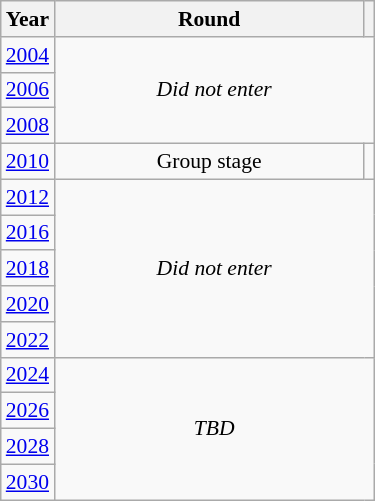<table class="wikitable" style="text-align: center; font-size:90%">
<tr>
<th>Year</th>
<th style="width:200px">Round</th>
<th></th>
</tr>
<tr>
<td><a href='#'>2004</a></td>
<td colspan="2" rowspan="3"><em>Did not enter</em></td>
</tr>
<tr>
<td><a href='#'>2006</a></td>
</tr>
<tr>
<td><a href='#'>2008</a></td>
</tr>
<tr>
<td><a href='#'>2010</a></td>
<td>Group stage</td>
<td></td>
</tr>
<tr>
<td><a href='#'>2012</a></td>
<td colspan="2" rowspan="5"><em>Did not enter</em></td>
</tr>
<tr>
<td><a href='#'>2016</a></td>
</tr>
<tr>
<td><a href='#'>2018</a></td>
</tr>
<tr>
<td><a href='#'>2020</a></td>
</tr>
<tr>
<td><a href='#'>2022</a></td>
</tr>
<tr>
<td><a href='#'>2024</a></td>
<td colspan="2" rowspan="4"><em>TBD</em></td>
</tr>
<tr>
<td><a href='#'>2026</a></td>
</tr>
<tr>
<td><a href='#'>2028</a></td>
</tr>
<tr>
<td><a href='#'>2030</a></td>
</tr>
</table>
